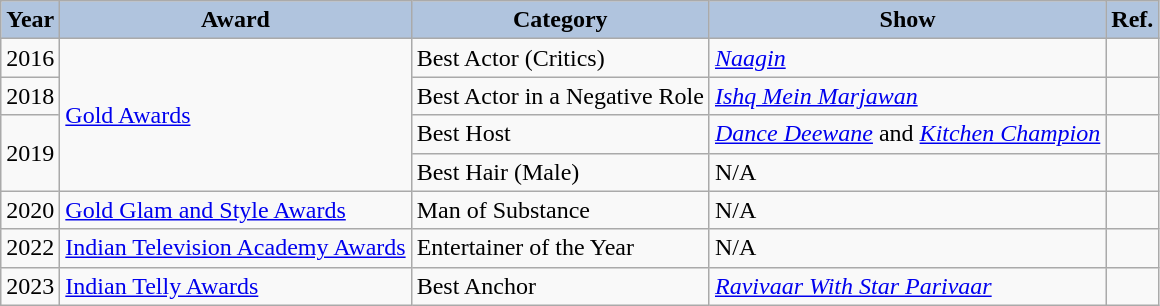<table class="wikitable sortable">
<tr>
<th style="background:#B0C4DE;">Year</th>
<th style="background:#B0C4DE;">Award</th>
<th style="background:#B0C4DE;">Category</th>
<th style="background:#B0C4DE;">Show</th>
<th style="background:#B0C4DE;">Ref.</th>
</tr>
<tr>
<td>2016</td>
<td rowspan="4"><a href='#'>Gold Awards</a></td>
<td>Best Actor (Critics)</td>
<td><em><a href='#'>Naagin</a></em></td>
<td></td>
</tr>
<tr>
<td>2018</td>
<td>Best Actor in a Negative Role</td>
<td><em><a href='#'>Ishq Mein Marjawan</a></em></td>
<td></td>
</tr>
<tr>
<td rowspan="2">2019</td>
<td>Best Host</td>
<td><em><a href='#'>Dance Deewane</a></em> and <em><a href='#'>Kitchen Champion</a></em></td>
<td></td>
</tr>
<tr>
<td>Best Hair (Male)</td>
<td>N/A</td>
<td></td>
</tr>
<tr>
<td>2020</td>
<td><a href='#'>Gold Glam and Style Awards</a></td>
<td>Man of Substance</td>
<td>N/A</td>
<td></td>
</tr>
<tr>
<td>2022</td>
<td><a href='#'>Indian Television Academy Awards</a></td>
<td>Entertainer of the Year</td>
<td>N/A</td>
<td></td>
</tr>
<tr>
<td>2023</td>
<td><a href='#'>Indian Telly Awards</a></td>
<td>Best Anchor</td>
<td><em><a href='#'>Ravivaar With Star Parivaar</a></em></td>
<td></td>
</tr>
</table>
